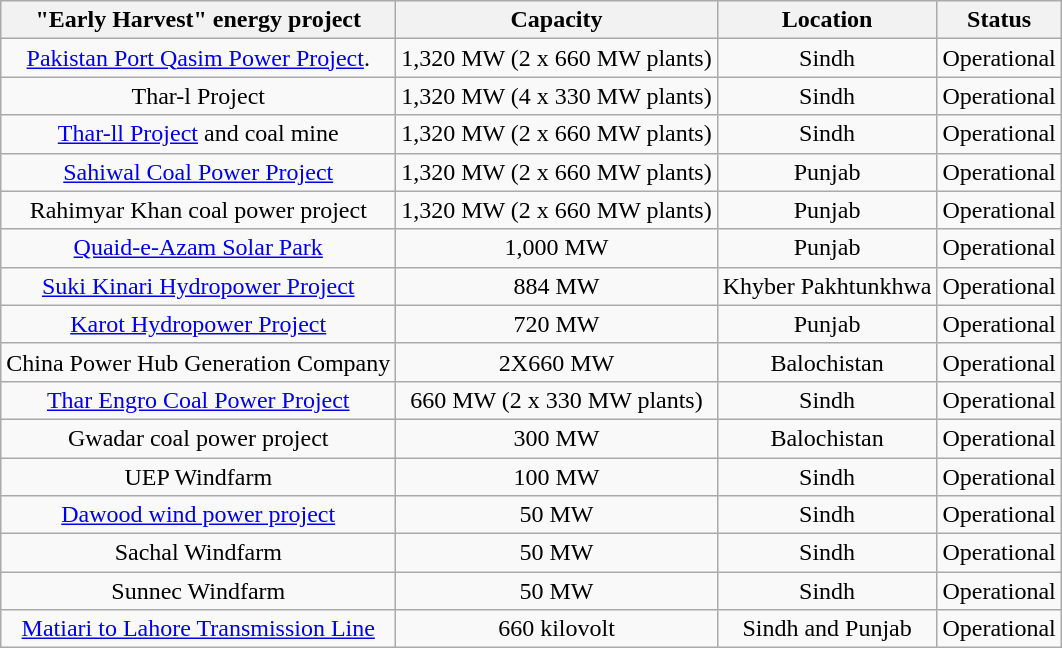<table class="wikitable sortable" style="text-align:center">
<tr style="vertical-align:bottom;">
<th>"Early Harvest" energy project</th>
<th>Capacity</th>
<th>Location</th>
<th>Status</th>
</tr>
<tr>
<td><a href='#'>Pakistan Port Qasim Power Project</a>.</td>
<td>1,320 MW (2 x 660 MW plants)</td>
<td>Sindh</td>
<td>Operational</td>
</tr>
<tr>
<td>Thar-l Project</td>
<td>1,320 MW (4 x 330 MW plants)</td>
<td>Sindh</td>
<td>Operational</td>
</tr>
<tr>
<td><a href='#'>Thar-ll Project</a> and coal mine</td>
<td>1,320 MW (2 x 660 MW plants)</td>
<td>Sindh</td>
<td>Operational</td>
</tr>
<tr>
<td><a href='#'>Sahiwal Coal Power Project</a></td>
<td>1,320 MW (2 x 660 MW plants)</td>
<td>Punjab</td>
<td>Operational</td>
</tr>
<tr>
<td>Rahimyar Khan coal power project</td>
<td>1,320 MW (2 x 660 MW plants)</td>
<td>Punjab</td>
<td>Operational</td>
</tr>
<tr>
<td><a href='#'>Quaid-e-Azam Solar Park</a></td>
<td>1,000 MW</td>
<td>Punjab</td>
<td>Operational</td>
</tr>
<tr>
<td><a href='#'>Suki Kinari Hydropower Project</a></td>
<td>884 MW</td>
<td>Khyber Pakhtunkhwa</td>
<td>Operational</td>
</tr>
<tr>
<td><a href='#'>Karot Hydropower Project</a></td>
<td>720 MW</td>
<td>Punjab</td>
<td>Operational</td>
</tr>
<tr>
<td>China Power Hub Generation Company</td>
<td>2X660 MW</td>
<td>Balochistan</td>
<td>Operational</td>
</tr>
<tr>
<td><a href='#'>Thar Engro Coal Power Project</a></td>
<td>660 MW (2 x 330 MW plants)</td>
<td>Sindh</td>
<td>Operational</td>
</tr>
<tr>
<td>Gwadar coal power project</td>
<td>300 MW</td>
<td>Balochistan</td>
<td>Operational</td>
</tr>
<tr>
<td>UEP Windfarm</td>
<td>100 MW</td>
<td>Sindh</td>
<td>Operational</td>
</tr>
<tr>
<td><a href='#'>Dawood wind power project</a></td>
<td>50 MW</td>
<td>Sindh</td>
<td>Operational</td>
</tr>
<tr>
<td>Sachal Windfarm</td>
<td>50 MW</td>
<td>Sindh</td>
<td>Operational</td>
</tr>
<tr>
<td>Sunnec Windfarm</td>
<td>50 MW</td>
<td>Sindh</td>
<td>Operational</td>
</tr>
<tr>
<td><a href='#'>Matiari to Lahore Transmission Line</a></td>
<td>660 kilovolt</td>
<td>Sindh and Punjab</td>
<td>Operational</td>
</tr>
</table>
